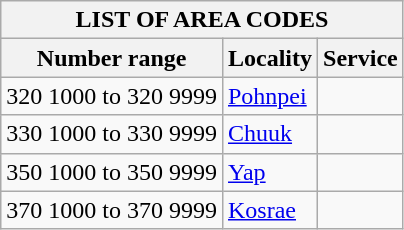<table class="wikitable" border=1>
<tr>
<th colspan="3">LIST OF AREA CODES</th>
</tr>
<tr>
<th>Number range</th>
<th>Locality</th>
<th>Service</th>
</tr>
<tr>
<td>320 1000 to 320 9999</td>
<td><a href='#'>Pohnpei</a></td>
<td></td>
</tr>
<tr>
<td>330 1000 to 330 9999</td>
<td><a href='#'>Chuuk</a></td>
<td></td>
</tr>
<tr>
<td>350 1000 to 350 9999</td>
<td><a href='#'>Yap</a></td>
<td></td>
</tr>
<tr>
<td>370 1000 to 370 9999</td>
<td><a href='#'>Kosrae</a></td>
<td></td>
</tr>
</table>
